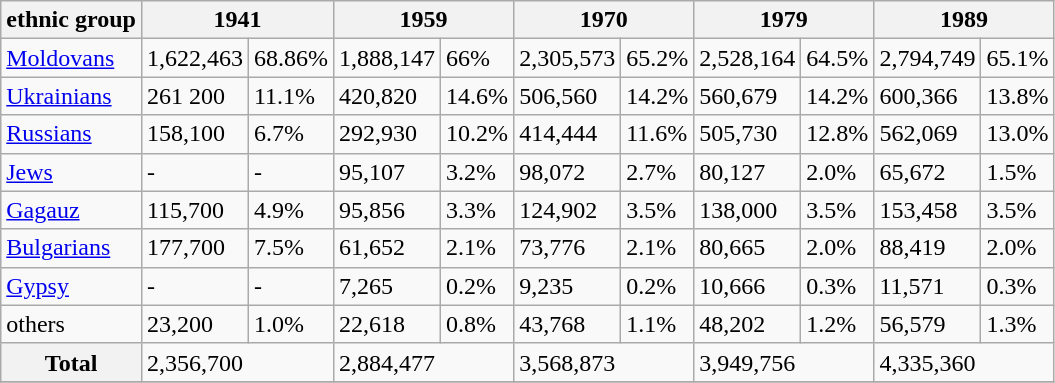<table class="wikitable">
<tr>
<th>ethnic group</th>
<th colspan=2>1941</th>
<th colspan=2>1959</th>
<th colspan=2>1970</th>
<th colspan=2>1979</th>
<th colspan=2>1989</th>
</tr>
<tr>
<td><a href='#'>Moldovans</a></td>
<td>1,622,463</td>
<td>68.86%</td>
<td>1,888,147</td>
<td>66%</td>
<td>2,305,573</td>
<td>65.2%</td>
<td>2,528,164</td>
<td>64.5%</td>
<td>2,794,749</td>
<td>65.1%</td>
</tr>
<tr>
<td><a href='#'>Ukrainians</a></td>
<td>261 200</td>
<td>11.1%</td>
<td>420,820</td>
<td>14.6%</td>
<td>506,560</td>
<td>14.2%</td>
<td>560,679</td>
<td>14.2%</td>
<td>600,366</td>
<td>13.8%</td>
</tr>
<tr>
<td><a href='#'>Russians</a></td>
<td>158,100</td>
<td>6.7%</td>
<td>292,930</td>
<td>10.2%</td>
<td>414,444</td>
<td>11.6%</td>
<td>505,730</td>
<td>12.8%</td>
<td>562,069</td>
<td>13.0%</td>
</tr>
<tr>
<td><a href='#'>Jews</a></td>
<td>-</td>
<td>-</td>
<td>95,107</td>
<td>3.2%</td>
<td>98,072</td>
<td>2.7%</td>
<td>80,127</td>
<td>2.0%</td>
<td>65,672</td>
<td>1.5%</td>
</tr>
<tr>
<td><a href='#'>Gagauz</a></td>
<td>115,700</td>
<td>4.9%</td>
<td>95,856</td>
<td>3.3%</td>
<td>124,902</td>
<td>3.5%</td>
<td>138,000</td>
<td>3.5%</td>
<td>153,458</td>
<td>3.5%</td>
</tr>
<tr>
<td><a href='#'>Bulgarians</a></td>
<td>177,700</td>
<td>7.5%</td>
<td>61,652</td>
<td>2.1%</td>
<td>73,776</td>
<td>2.1%</td>
<td>80,665</td>
<td>2.0%</td>
<td>88,419</td>
<td>2.0%</td>
</tr>
<tr>
<td><a href='#'>Gypsy</a></td>
<td>-</td>
<td>-</td>
<td>7,265</td>
<td>0.2%</td>
<td>9,235</td>
<td>0.2%</td>
<td>10,666</td>
<td>0.3%</td>
<td>11,571</td>
<td>0.3%</td>
</tr>
<tr>
<td>others</td>
<td>23,200</td>
<td>1.0%</td>
<td>22,618</td>
<td>0.8%</td>
<td>43,768</td>
<td>1.1%</td>
<td>48,202</td>
<td>1.2%</td>
<td>56,579</td>
<td>1.3%</td>
</tr>
<tr>
<th>Total</th>
<td colspan=2>2,356,700</td>
<td colspan=2>2,884,477</td>
<td colspan=2>3,568,873</td>
<td colspan=2>3,949,756</td>
<td colspan=2>4,335,360</td>
</tr>
<tr>
</tr>
</table>
